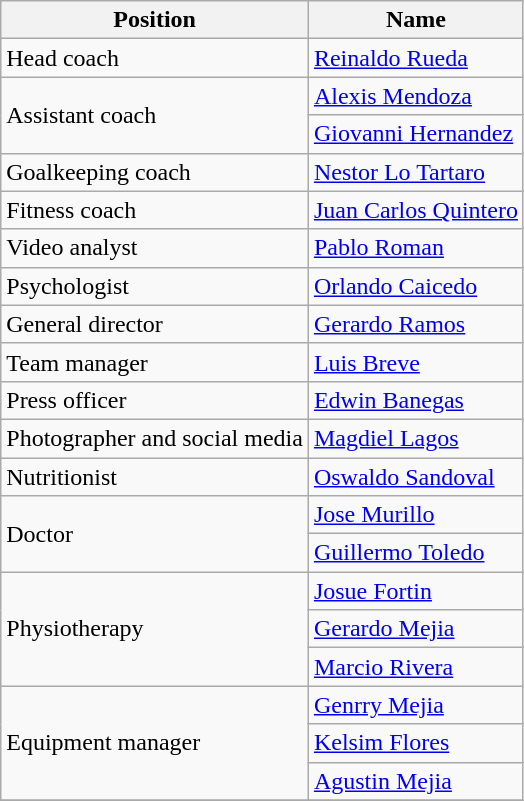<table class="wikitable" style="text-align:left;">
<tr>
<th>Position</th>
<th>Name</th>
</tr>
<tr>
<td>Head coach</td>
<td> <a href='#'>Reinaldo Rueda</a></td>
</tr>
<tr>
<td rowspan="2">Assistant coach</td>
<td> <a href='#'>Alexis Mendoza</a></td>
</tr>
<tr>
<td> <a href='#'>Giovanni Hernandez</a></td>
</tr>
<tr>
<td>Goalkeeping coach</td>
<td> <a href='#'>Nestor Lo Tartaro</a></td>
</tr>
<tr>
<td>Fitness coach</td>
<td> <a href='#'>Juan Carlos Quintero</a></td>
</tr>
<tr>
<td>Video analyst</td>
<td> <a href='#'>Pablo Roman</a></td>
</tr>
<tr>
<td>Psychologist</td>
<td> <a href='#'>Orlando Caicedo</a></td>
</tr>
<tr>
<td>General director</td>
<td> <a href='#'>Gerardo Ramos</a></td>
</tr>
<tr>
<td>Team manager</td>
<td> <a href='#'>Luis Breve</a></td>
</tr>
<tr>
<td>Press officer</td>
<td> <a href='#'>Edwin Banegas</a></td>
</tr>
<tr>
<td>Photographer and social media</td>
<td> <a href='#'>Magdiel Lagos</a></td>
</tr>
<tr>
<td>Nutritionist</td>
<td> <a href='#'>Oswaldo Sandoval</a></td>
</tr>
<tr>
<td rowspan="2">Doctor</td>
<td> <a href='#'>Jose Murillo</a></td>
</tr>
<tr>
<td> <a href='#'>Guillermo Toledo</a></td>
</tr>
<tr>
<td rowspan="3">Physiotherapy</td>
<td> <a href='#'>Josue Fortin</a></td>
</tr>
<tr>
<td> <a href='#'>Gerardo Mejia</a></td>
</tr>
<tr>
<td> <a href='#'>Marcio Rivera</a></td>
</tr>
<tr>
<td rowspan="3">Equipment manager</td>
<td> <a href='#'>Genrry Mejia</a></td>
</tr>
<tr>
<td> <a href='#'>Kelsim Flores</a></td>
</tr>
<tr>
<td> <a href='#'>Agustin Mejia</a></td>
</tr>
<tr>
</tr>
</table>
